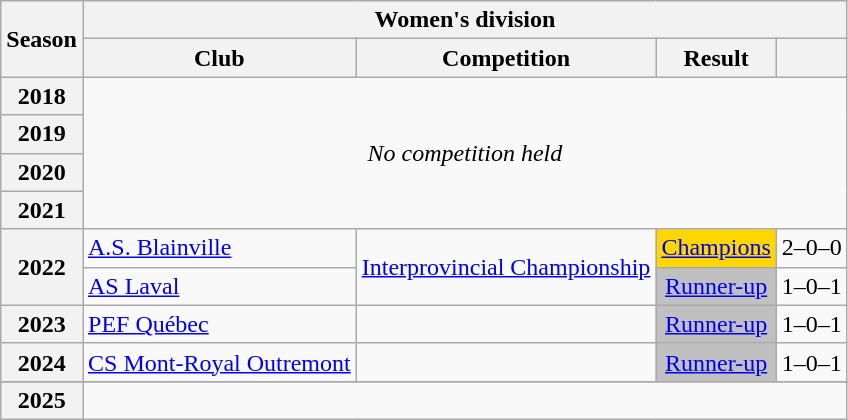<table class="wikitable sortable" style="text-align:center">
<tr>
<th rowspan="2">Season</th>
<th colspan="4">Women's division</th>
</tr>
<tr>
<th>Club</th>
<th>Competition</th>
<th>Result</th>
<th></th>
</tr>
<tr>
<th>2018</th>
<td colspan="4" rowspan="4"><em>No competition held</em></td>
</tr>
<tr>
<th>2019</th>
</tr>
<tr>
<th>2020</th>
</tr>
<tr>
<th>2021</th>
</tr>
<tr>
<th rowspan="2">2022</th>
<td style="text-align:left"><a href='#'>A.S. Blainville</a></td>
<td rowspan="2"><a href='#'>Interprovincial Championship</a></td>
<td bgcolor=gold><a href='#'>Champions</a></td>
<td>2–0–0</td>
</tr>
<tr>
<td style="text-align:left"><a href='#'>AS Laval</a></td>
<td bgcolor=silver><a href='#'>Runner-up</a></td>
<td>1–0–1</td>
</tr>
<tr>
<th>2023</th>
<td style="text-align:left"><a href='#'>PEF Québec</a></td>
<td></td>
<td bgcolor=silver><a href='#'>Runner-up</a></td>
<td>1–0–1</td>
</tr>
<tr>
<th>2024</th>
<td style="text-align:left"><a href='#'>CS Mont-Royal Outremont</a></td>
<td></td>
<td bgcolor=silver><a href='#'>Runner-up</a></td>
<td>1–0–1</td>
</tr>
<tr>
</tr>
<tr>
<th>2025</th>
<td colspan="4"></td>
</tr>
</table>
